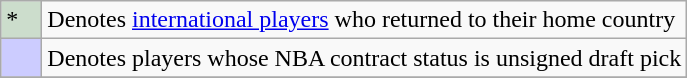<table class="wikitable">
<tr>
<td style="width:20px; background:#cdc;">*</td>
<td>Denotes <a href='#'>international players</a> who returned to their home country</td>
</tr>
<tr>
<td style="width:20px; background:#ccf;"></td>
<td>Denotes players whose NBA contract status is unsigned draft pick</td>
</tr>
<tr>
</tr>
</table>
